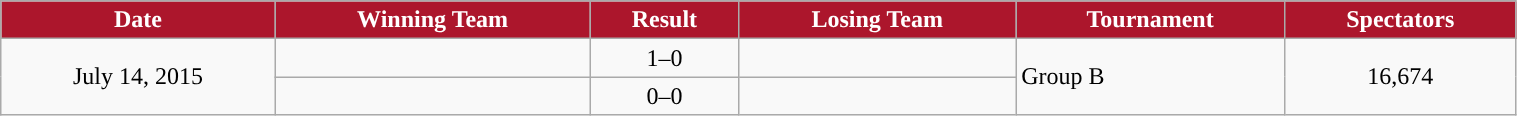<table class="wikitable"  style="text-align:left; width:80%;" style="text-align:center">
<tr>
<th style="text-align:center; background:#AC162C; color:#FFFFFF; ">Date</th>
<th style="text-align:center; background:#AC162C; color:#FFFFFF; ">Winning Team</th>
<th style="text-align:center; background:#AC162C; color:#FFFFFF; ">Result</th>
<th style="text-align:center; background:#AC162C; color:#FFFFFF; ">Losing Team</th>
<th style="text-align:center; background:#AC162C; color:#FFFFFF; ">Tournament</th>
<th style="text-align:center; background:#AC162C; color:#FFFFFF; ">Spectators</th>
</tr>
<tr>
<td style="text-align:center;" rowspan=2>July 14, 2015</td>
<td></td>
<td style="text-align:center;">1–0</td>
<td></td>
<td rowspan=2>Group B</td>
<td style="text-align:center;" rowspan=2>16,674</td>
</tr>
<tr>
<td></td>
<td style="text-align:center;">0–0</td>
<td></td>
</tr>
</table>
